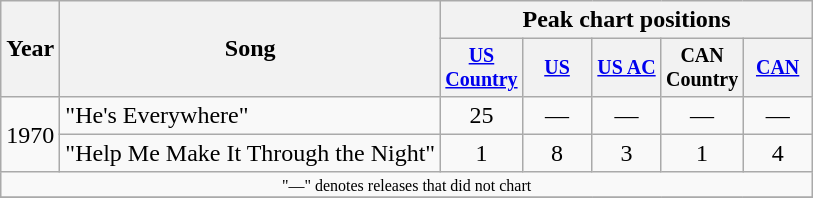<table class="wikitable" style="text-align:center;">
<tr>
<th rowspan="2">Year</th>
<th rowspan="2">Song</th>
<th colspan="5">Peak chart positions</th>
</tr>
<tr style="font-size:smaller;">
<th width="40"><a href='#'>US Country</a><br></th>
<th width="40"><a href='#'>US</a><br></th>
<th width="40"><a href='#'>US AC</a><br></th>
<th width="40">CAN Country<br></th>
<th width="40"><a href='#'>CAN</a><br></th>
</tr>
<tr>
<td rowspan="2">1970</td>
<td align="left">"He's Everywhere"</td>
<td>25</td>
<td>—</td>
<td>—</td>
<td>—</td>
<td>—</td>
</tr>
<tr>
<td align="left">"Help Me Make It Through the Night"</td>
<td>1</td>
<td>8</td>
<td>3</td>
<td>1</td>
<td>4</td>
</tr>
<tr>
<td align="center" colspan="7" style="font-size: 8pt">"—" denotes releases that did not chart</td>
</tr>
<tr>
</tr>
</table>
